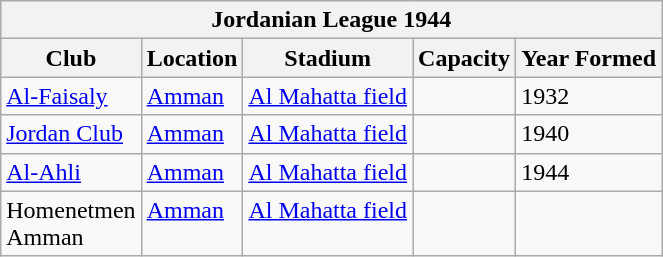<table class="wikitable">
<tr>
<th colspan="5">Jordanian  League 1944</th>
</tr>
<tr>
<th>Club</th>
<th>Location</th>
<th>Stadium</th>
<th>Capacity</th>
<th>Year Formed</th>
</tr>
<tr style="vertical-align:top;">
<td><a href='#'>Al-Faisaly</a></td>
<td><a href='#'>Amman</a></td>
<td><a href='#'>Al Mahatta field</a></td>
<td></td>
<td>1932</td>
</tr>
<tr style="vertical-align:top;">
<td><a href='#'>Jordan Club </a></td>
<td><a href='#'>Amman</a></td>
<td><a href='#'>Al Mahatta field</a></td>
<td></td>
<td>1940</td>
</tr>
<tr style="vertical-align:top;">
<td><a href='#'>Al-Ahli</a></td>
<td><a href='#'>Amman</a></td>
<td><a href='#'>Al Mahatta field</a></td>
<td></td>
<td>1944</td>
</tr>
<tr style="vertical-align:top;">
<td>Homenetmen <br> Amman</td>
<td><a href='#'>Amman</a></td>
<td><a href='#'>Al Mahatta field</a></td>
<td></td>
<td></td>
</tr>
</table>
